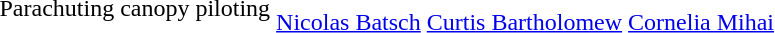<table>
<tr>
<td>Parachuting canopy piloting</td>
<td><br><a href='#'>Nicolas Batsch</a></td>
<td><br><a href='#'>Curtis Bartholomew</a></td>
<td><br><a href='#'>Cornelia Mihai</a></td>
</tr>
</table>
